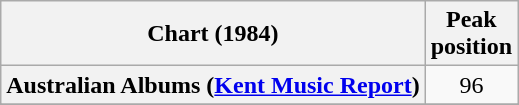<table class="wikitable sortable plainrowheaders">
<tr>
<th>Chart (1984)</th>
<th>Peak<br>position</th>
</tr>
<tr>
<th scope="row">Australian Albums (<a href='#'>Kent Music Report</a>)</th>
<td align="center">96</td>
</tr>
<tr>
</tr>
<tr>
</tr>
<tr>
</tr>
</table>
